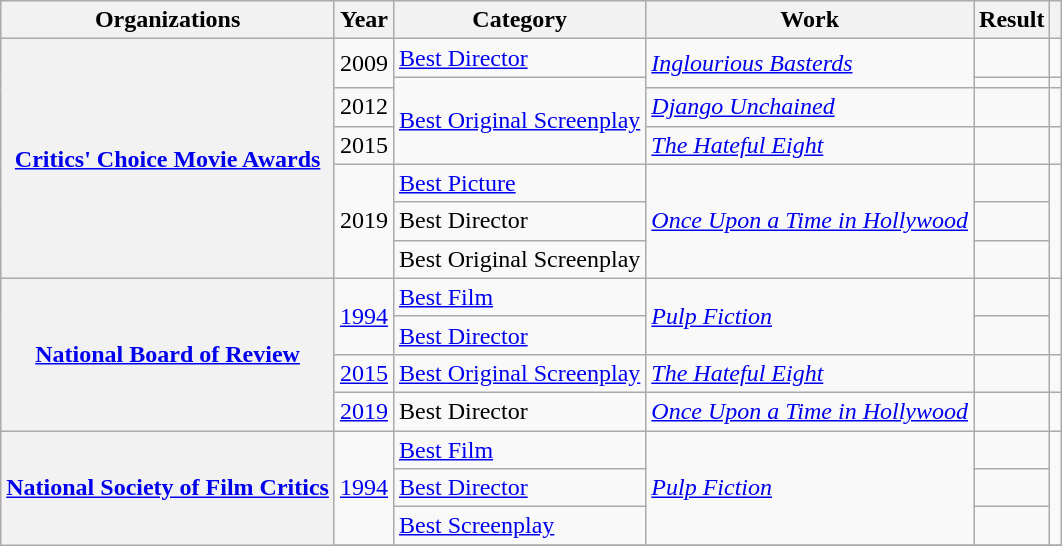<table class= "wikitable plainrowheaders sortable">
<tr>
<th>Organizations</th>
<th scope="col">Year</th>
<th scope="col">Category</th>
<th scope="col">Work</th>
<th scope="col">Result</th>
<th scope="col" class="unsortable"></th>
</tr>
<tr>
<th scope="row" rowspan="7"><a href='#'>Critics' Choice Movie Awards</a></th>
<td rowspan="2">2009</td>
<td><a href='#'>Best Director</a></td>
<td rowspan="2"><em><a href='#'>Inglourious Basterds</a></em></td>
<td></td>
<td></td>
</tr>
<tr>
<td rowspan="3"><a href='#'>Best Original Screenplay</a></td>
<td></td>
<td></td>
</tr>
<tr>
<td>2012</td>
<td><em><a href='#'>Django Unchained</a></em></td>
<td></td>
<td></td>
</tr>
<tr>
<td>2015</td>
<td><em><a href='#'>The Hateful Eight</a></em></td>
<td></td>
<td></td>
</tr>
<tr>
<td rowspan="3">2019</td>
<td><a href='#'>Best Picture</a></td>
<td rowspan="3"><em><a href='#'>Once Upon a Time in Hollywood</a></em></td>
<td></td>
<td rowspan=3></td>
</tr>
<tr>
<td>Best Director</td>
<td></td>
</tr>
<tr>
<td>Best Original Screenplay</td>
<td></td>
</tr>
<tr>
<th scope="row" rowspan="4"><a href='#'>National Board of Review</a></th>
<td rowspan=2><a href='#'>1994</a></td>
<td><a href='#'>Best Film</a></td>
<td rowspan=2><em><a href='#'>Pulp Fiction</a></em></td>
<td></td>
<td rowspan=2></td>
</tr>
<tr>
<td rowspan=><a href='#'>Best Director</a></td>
<td></td>
</tr>
<tr>
<td><a href='#'>2015</a></td>
<td><a href='#'>Best Original Screenplay</a></td>
<td><em><a href='#'>The Hateful Eight</a></em></td>
<td></td>
<td></td>
</tr>
<tr>
<td><a href='#'>2019</a></td>
<td>Best Director</td>
<td><em><a href='#'>Once Upon a Time in Hollywood</a></em></td>
<td></td>
<td></td>
</tr>
<tr>
<th scope="row" rowspan="4"><a href='#'>National Society of Film Critics</a></th>
<td rowspan=3><a href='#'>1994</a></td>
<td><a href='#'>Best Film</a></td>
<td rowspan=3><em><a href='#'>Pulp Fiction</a></em></td>
<td></td>
<td rowspan=3></td>
</tr>
<tr>
<td><a href='#'>Best Director</a></td>
<td></td>
</tr>
<tr>
<td><a href='#'>Best Screenplay</a></td>
<td></td>
</tr>
<tr>
</tr>
</table>
